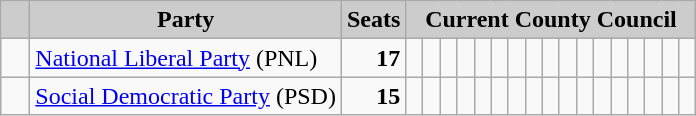<table class="wikitable">
<tr>
<th style="background:#ccc">   </th>
<th style="background:#ccc">Party</th>
<th style="background:#ccc">Seats</th>
<th style="background:#ccc" colspan="17">Current County Council</th>
</tr>
<tr>
<td>  </td>
<td><a href='#'>National Liberal Party</a> (PNL)</td>
<td style="text-align: right"><strong>17</strong></td>
<td>  </td>
<td>  </td>
<td>  </td>
<td>  </td>
<td>  </td>
<td>  </td>
<td>  </td>
<td>  </td>
<td>  </td>
<td>  </td>
<td>  </td>
<td>  </td>
<td>  </td>
<td>  </td>
<td>  </td>
<td>  </td>
<td>  </td>
</tr>
<tr>
<td>  </td>
<td><a href='#'>Social Democratic Party</a> (PSD)</td>
<td style="text-align: right"><strong>15</strong></td>
<td>  </td>
<td>  </td>
<td>  </td>
<td>  </td>
<td>  </td>
<td>  </td>
<td>  </td>
<td>  </td>
<td>  </td>
<td>  </td>
<td>  </td>
<td>  </td>
<td>  </td>
<td>  </td>
<td>  </td>
<td> </td>
<td> </td>
</tr>
</table>
